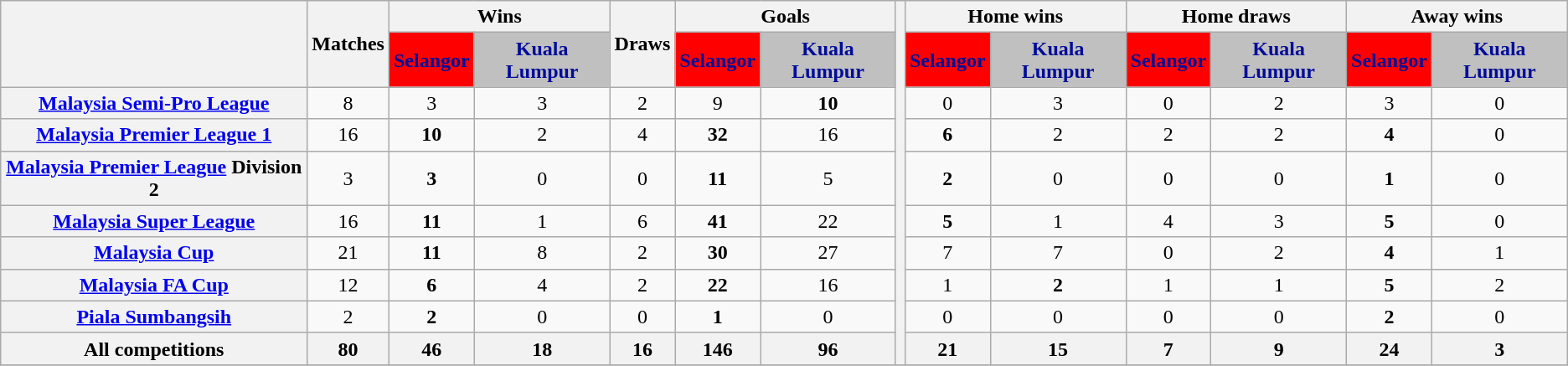<table class="wikitable" style="text-align:center;">
<tr>
<th rowspan="2"></th>
<th rowspan="2">Matches</th>
<th colspan="2">Wins</th>
<th rowspan="2">Draws</th>
<th colspan="2">Goals</th>
<th rowspan="10"></th>
<th colspan="2">Home wins</th>
<th colspan="2">Home draws</th>
<th colspan="2">Away wins</th>
</tr>
<tr>
<th style="color:#000c99; background:#ff0000;">Selangor</th>
<th style="color:#000c99; background:#C0C0C0;">Kuala Lumpur</th>
<th style="color:#000c99; background:#ff0000;">Selangor</th>
<th style="color:#000c99; background:#C0C0C0;">Kuala Lumpur</th>
<th style="color:#000c99; background:#ff0000;">Selangor</th>
<th style="color:#000c99; background:#C0C0C0;">Kuala Lumpur</th>
<th style="color:#000c99; background:#ff0000;">Selangor</th>
<th style="color:#000c99; background:#C0C0C0;">Kuala Lumpur</th>
<th style="color:#000c99; background:#ff0000;">Selangor</th>
<th style="color:#000c99; background:#C0C0C0;">Kuala Lumpur</th>
</tr>
<tr>
<th><a href='#'>Malaysia Semi-Pro League</a></th>
<td>8</td>
<td>3</td>
<td>3</td>
<td>2</td>
<td>9</td>
<td><strong>10</strong></td>
<td>0</td>
<td>3</td>
<td>0</td>
<td>2</td>
<td>3</td>
<td>0</td>
</tr>
<tr>
<th><a href='#'>Malaysia Premier League 1</a></th>
<td>16</td>
<td><strong>10</strong></td>
<td>2</td>
<td>4</td>
<td><strong>32</strong></td>
<td>16</td>
<td><strong>6</strong></td>
<td>2</td>
<td>2</td>
<td>2</td>
<td><strong>4</strong></td>
<td>0</td>
</tr>
<tr>
<th><a href='#'>Malaysia Premier League</a> Division 2</th>
<td>3</td>
<td><strong>3</strong></td>
<td>0</td>
<td>0</td>
<td><strong>11</strong></td>
<td>5</td>
<td><strong>2</strong></td>
<td>0</td>
<td>0</td>
<td>0</td>
<td><strong>1</strong></td>
<td>0</td>
</tr>
<tr>
<th><a href='#'>Malaysia Super League</a></th>
<td>16</td>
<td><strong>11</strong></td>
<td>1</td>
<td>6</td>
<td><strong>41</strong></td>
<td>22</td>
<td><strong>5</strong></td>
<td>1</td>
<td>4</td>
<td>3</td>
<td><strong>5</strong></td>
<td>0</td>
</tr>
<tr>
<th><a href='#'>Malaysia Cup</a></th>
<td>21</td>
<td><strong>11</strong></td>
<td>8</td>
<td>2</td>
<td><strong>30</strong></td>
<td>27</td>
<td>7</td>
<td>7</td>
<td>0</td>
<td>2</td>
<td><strong>4</strong></td>
<td>1</td>
</tr>
<tr>
<th><a href='#'>Malaysia FA Cup</a></th>
<td>12</td>
<td><strong>6</strong></td>
<td>4</td>
<td>2</td>
<td><strong>22</strong></td>
<td>16</td>
<td>1</td>
<td><strong>2</strong></td>
<td>1</td>
<td>1</td>
<td><strong>5</strong></td>
<td>2</td>
</tr>
<tr>
<th><a href='#'>Piala Sumbangsih</a></th>
<td>2</td>
<td><strong>2</strong></td>
<td>0</td>
<td>0</td>
<td><strong>1</strong></td>
<td>0</td>
<td>0</td>
<td>0</td>
<td>0</td>
<td>0</td>
<td><strong>2</strong></td>
<td>0</td>
</tr>
<tr>
<th>All competitions</th>
<th>80</th>
<th>46</th>
<th>18</th>
<th>16</th>
<th>146</th>
<th>96</th>
<th>21</th>
<th>15</th>
<th>7</th>
<th>9</th>
<th>24</th>
<th>3</th>
</tr>
<tr>
</tr>
</table>
